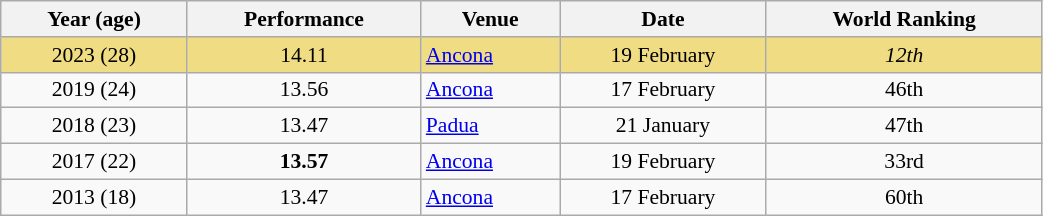<table class="wikitable" width=55% style="font-size:90%; text-align:center;">
<tr>
<th>Year (age)</th>
<th>Performance</th>
<th>Venue</th>
<th>Date</th>
<th>World Ranking</th>
</tr>
<tr bgcolor=#F0DC82>
<td>2023 (28)</td>
<td>14.11</td>
<td align=left> <a href='#'>Ancona</a></td>
<td>19 February</td>
<td><em>12th</em></td>
</tr>
<tr>
<td>2019 (24)</td>
<td>13.56</td>
<td align=left> <a href='#'>Ancona</a></td>
<td>17 February</td>
<td>46th</td>
</tr>
<tr>
<td>2018 (23)</td>
<td>13.47</td>
<td align=left> <a href='#'>Padua</a></td>
<td>21 January</td>
<td>47th</td>
</tr>
<tr>
<td>2017 (22)</td>
<td><strong>13.57</strong></td>
<td align=left> <a href='#'>Ancona</a></td>
<td>19 February</td>
<td>33rd</td>
</tr>
<tr>
<td>2013 (18)</td>
<td>13.47</td>
<td align=left> <a href='#'>Ancona</a></td>
<td>17 February</td>
<td>60th</td>
</tr>
</table>
